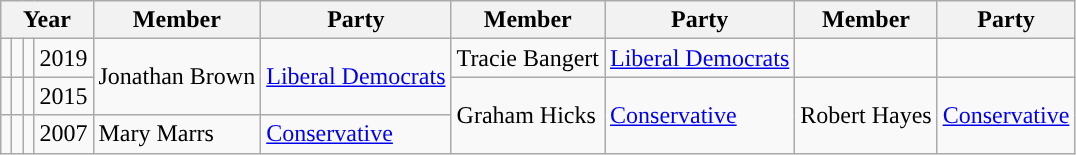<table class="wikitable">
<tr>
<th colspan="4">Year</th>
<th>Member</th>
<th>Party</th>
<th>Member</th>
<th>Party</th>
<th>Member</th>
<th>Party</th>
</tr>
<tr>
<td style="background-color: "></td>
<td style="background-color: "></td>
<td></td>
<td>2019</td>
<td rowspan="2">Jonathan Brown</td>
<td rowspan="2"><a href='#'>Liberal Democrats</a></td>
<td>Tracie Bangert</td>
<td><a href='#'>Liberal Democrats</a></td>
<td></td>
<td></td>
</tr>
<tr>
<td style="background-color: "></td>
<td style="background-color: "></td>
<td style="background-color: "></td>
<td>2015</td>
<td rowspan="2">Graham Hicks</td>
<td rowspan="2"><a href='#'>Conservative</a></td>
<td rowspan="2">Robert Hayes</td>
<td rowspan="2"><a href='#'>Conservative</a></td>
</tr>
<tr>
<td style="background-color: "></td>
<td style="background-color: "></td>
<td style="background-color: "></td>
<td>2007</td>
<td>Mary Marrs</td>
<td><a href='#'>Conservative</a></td>
</tr>
</table>
